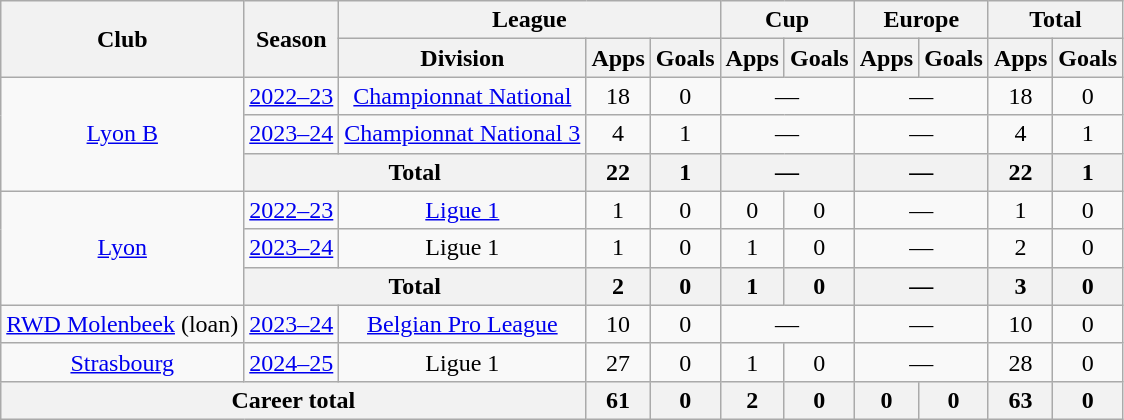<table class="wikitable" style="text-align: center">
<tr>
<th rowspan="2">Club</th>
<th rowspan="2">Season</th>
<th colspan="3">League</th>
<th colspan="2">Cup</th>
<th colspan="2">Europe</th>
<th colspan="2">Total</th>
</tr>
<tr>
<th>Division</th>
<th>Apps</th>
<th>Goals</th>
<th>Apps</th>
<th>Goals</th>
<th>Apps</th>
<th>Goals</th>
<th>Apps</th>
<th>Goals</th>
</tr>
<tr>
<td rowspan="3"><a href='#'>Lyon B</a></td>
<td><a href='#'>2022–23</a></td>
<td><a href='#'>Championnat National</a></td>
<td>18</td>
<td>0</td>
<td colspan="2">—</td>
<td colspan="2">—</td>
<td>18</td>
<td>0</td>
</tr>
<tr>
<td><a href='#'>2023–24</a></td>
<td><a href='#'>Championnat National 3</a></td>
<td>4</td>
<td>1</td>
<td colspan="2">—</td>
<td colspan="2">—</td>
<td>4</td>
<td>1</td>
</tr>
<tr>
<th colspan="2">Total</th>
<th>22</th>
<th>1</th>
<th colspan="2">—</th>
<th colspan="2">—</th>
<th>22</th>
<th>1</th>
</tr>
<tr>
<td rowspan="3"><a href='#'>Lyon</a></td>
<td><a href='#'>2022–23</a></td>
<td><a href='#'>Ligue 1</a></td>
<td>1</td>
<td>0</td>
<td>0</td>
<td>0</td>
<td colspan="2">—</td>
<td>1</td>
<td>0</td>
</tr>
<tr>
<td><a href='#'>2023–24</a></td>
<td>Ligue 1</td>
<td>1</td>
<td>0</td>
<td>1</td>
<td>0</td>
<td colspan="2">—</td>
<td>2</td>
<td>0</td>
</tr>
<tr>
<th colspan="2">Total</th>
<th>2</th>
<th>0</th>
<th>1</th>
<th>0</th>
<th colspan="2">—</th>
<th>3</th>
<th>0</th>
</tr>
<tr>
<td><a href='#'>RWD Molenbeek</a> (loan)</td>
<td><a href='#'>2023–24</a></td>
<td><a href='#'>Belgian Pro League</a></td>
<td>10</td>
<td>0</td>
<td colspan="2">—</td>
<td colspan="2">—</td>
<td>10</td>
<td>0</td>
</tr>
<tr>
<td><a href='#'>Strasbourg</a></td>
<td><a href='#'>2024–25</a></td>
<td>Ligue 1</td>
<td>27</td>
<td>0</td>
<td>1</td>
<td>0</td>
<td colspan="2">—</td>
<td>28</td>
<td>0</td>
</tr>
<tr>
<th colspan="3">Career total</th>
<th>61</th>
<th>0</th>
<th>2</th>
<th>0</th>
<th>0</th>
<th>0</th>
<th>63</th>
<th>0</th>
</tr>
</table>
